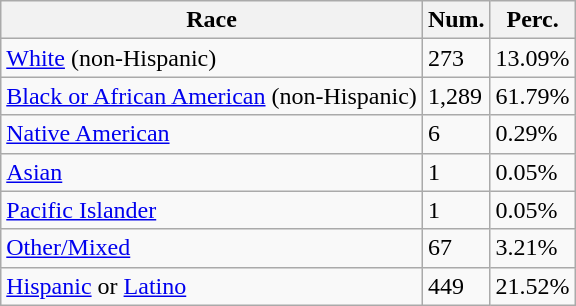<table class="wikitable">
<tr>
<th>Race</th>
<th>Num.</th>
<th>Perc.</th>
</tr>
<tr>
<td><a href='#'>White</a> (non-Hispanic)</td>
<td>273</td>
<td>13.09%</td>
</tr>
<tr>
<td><a href='#'>Black or African American</a> (non-Hispanic)</td>
<td>1,289</td>
<td>61.79%</td>
</tr>
<tr>
<td><a href='#'>Native American</a></td>
<td>6</td>
<td>0.29%</td>
</tr>
<tr>
<td><a href='#'>Asian</a></td>
<td>1</td>
<td>0.05%</td>
</tr>
<tr>
<td><a href='#'>Pacific Islander</a></td>
<td>1</td>
<td>0.05%</td>
</tr>
<tr>
<td><a href='#'>Other/Mixed</a></td>
<td>67</td>
<td>3.21%</td>
</tr>
<tr>
<td><a href='#'>Hispanic</a> or <a href='#'>Latino</a></td>
<td>449</td>
<td>21.52%</td>
</tr>
</table>
